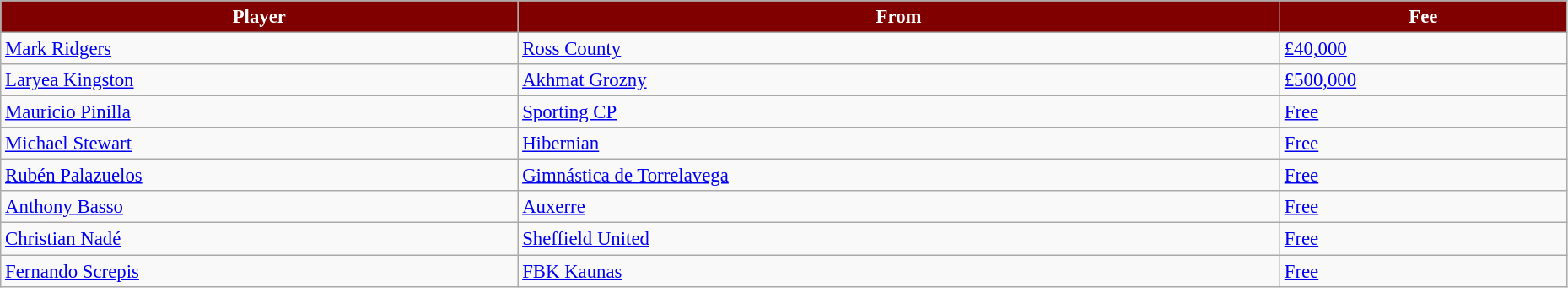<table class="wikitable" style="text-align:left; font-size:95%;width:98%;">
<tr>
<th style="background:maroon; color:white;">Player</th>
<th style="background:maroon; color:white;">From</th>
<th style="background:maroon; color:white;">Fee</th>
</tr>
<tr>
<td> <a href='#'>Mark Ridgers</a></td>
<td> <a href='#'>Ross County</a></td>
<td><a href='#'>£40,000</a></td>
</tr>
<tr>
<td> <a href='#'>Laryea Kingston</a></td>
<td> <a href='#'>Akhmat Grozny</a></td>
<td><a href='#'>£500,000</a></td>
</tr>
<tr>
<td> <a href='#'>Mauricio Pinilla</a></td>
<td> <a href='#'>Sporting CP</a></td>
<td><a href='#'>Free</a></td>
</tr>
<tr>
<td> <a href='#'>Michael Stewart</a></td>
<td> <a href='#'>Hibernian</a></td>
<td><a href='#'>Free</a></td>
</tr>
<tr>
<td> <a href='#'>Rubén Palazuelos</a></td>
<td> <a href='#'>Gimnástica de Torrelavega</a></td>
<td><a href='#'>Free</a></td>
</tr>
<tr>
<td> <a href='#'>Anthony Basso</a></td>
<td> <a href='#'>Auxerre</a></td>
<td><a href='#'>Free</a></td>
</tr>
<tr>
<td> <a href='#'>Christian Nadé</a></td>
<td> <a href='#'>Sheffield United</a></td>
<td><a href='#'>Free</a></td>
</tr>
<tr>
<td> <a href='#'>Fernando Screpis</a></td>
<td> <a href='#'>FBK Kaunas</a></td>
<td><a href='#'>Free</a></td>
</tr>
</table>
